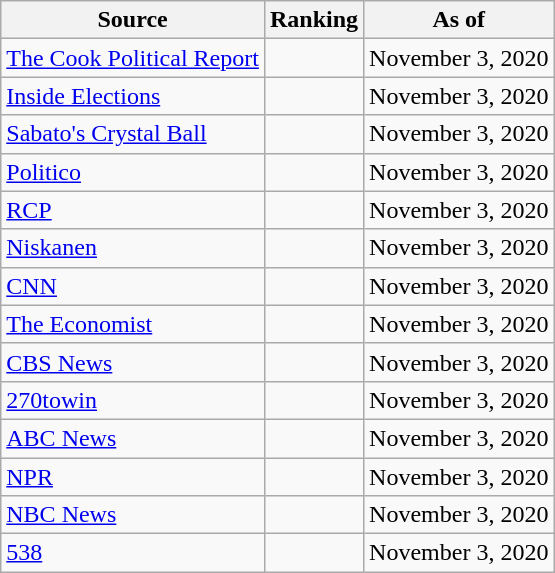<table class="wikitable" style="text-align:center">
<tr>
<th>Source</th>
<th>Ranking</th>
<th>As of</th>
</tr>
<tr>
<td align="left"><a href='#'>The Cook Political Report</a></td>
<td></td>
<td>November 3, 2020</td>
</tr>
<tr>
<td align="left"><a href='#'>Inside Elections</a></td>
<td></td>
<td>November 3, 2020</td>
</tr>
<tr>
<td align="left"><a href='#'>Sabato's Crystal Ball</a></td>
<td></td>
<td>November 3, 2020</td>
</tr>
<tr>
<td align="left"><a href='#'>Politico</a></td>
<td></td>
<td>November 3, 2020</td>
</tr>
<tr>
<td align="left"><a href='#'>RCP</a></td>
<td></td>
<td>November 3, 2020</td>
</tr>
<tr>
<td align="left"><a href='#'>Niskanen</a></td>
<td></td>
<td>November 3, 2020</td>
</tr>
<tr>
<td align="left"><a href='#'>CNN</a></td>
<td></td>
<td>November 3, 2020</td>
</tr>
<tr>
<td align="left"><a href='#'>The Economist</a></td>
<td></td>
<td>November 3, 2020</td>
</tr>
<tr>
<td align="left"><a href='#'>CBS News</a></td>
<td></td>
<td>November 3, 2020</td>
</tr>
<tr>
<td align="left"><a href='#'>270towin</a></td>
<td></td>
<td>November 3, 2020</td>
</tr>
<tr>
<td align="left"><a href='#'>ABC News</a></td>
<td></td>
<td>November 3, 2020</td>
</tr>
<tr>
<td align="left"><a href='#'>NPR</a></td>
<td></td>
<td>November 3, 2020</td>
</tr>
<tr>
<td align="left"><a href='#'>NBC News</a></td>
<td></td>
<td>November 3, 2020</td>
</tr>
<tr>
<td align="left"><a href='#'>538</a></td>
<td></td>
<td>November 3, 2020</td>
</tr>
</table>
